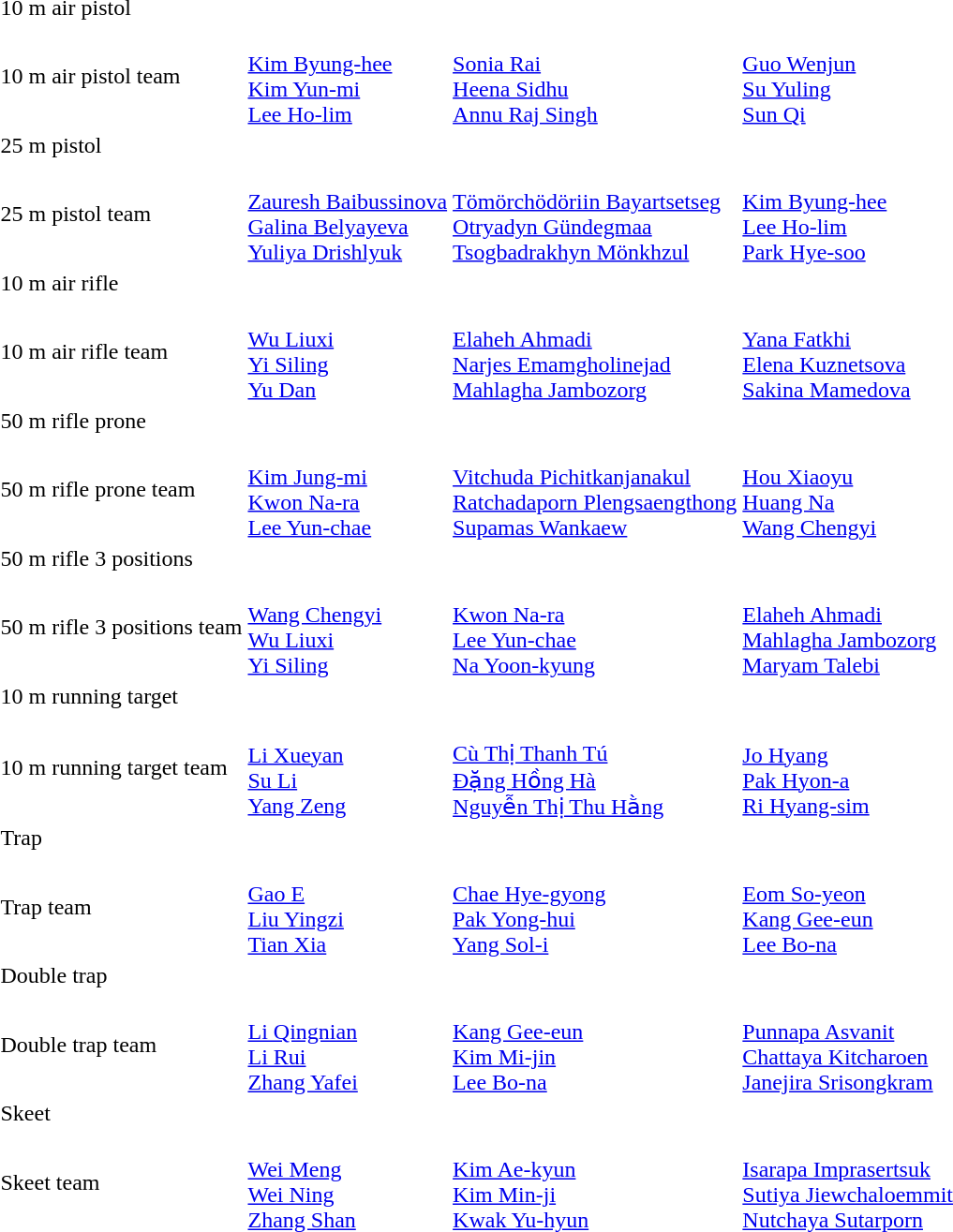<table>
<tr>
<td>10 m air pistol<br></td>
<td></td>
<td></td>
<td></td>
</tr>
<tr>
<td>10 m air pistol team<br></td>
<td><br><a href='#'>Kim Byung-hee</a><br><a href='#'>Kim Yun-mi</a><br><a href='#'>Lee Ho-lim</a></td>
<td><br><a href='#'>Sonia Rai</a><br><a href='#'>Heena Sidhu</a><br><a href='#'>Annu Raj Singh</a></td>
<td><br><a href='#'>Guo Wenjun</a><br><a href='#'>Su Yuling</a><br><a href='#'>Sun Qi</a></td>
</tr>
<tr>
<td>25 m pistol<br></td>
<td></td>
<td></td>
<td></td>
</tr>
<tr>
<td>25 m pistol team<br></td>
<td><br><a href='#'>Zauresh Baibussinova</a><br><a href='#'>Galina Belyayeva</a><br><a href='#'>Yuliya Drishlyuk</a></td>
<td><br><a href='#'>Tömörchödöriin Bayartsetseg</a><br><a href='#'>Otryadyn Gündegmaa</a><br><a href='#'>Tsogbadrakhyn Mönkhzul</a></td>
<td><br><a href='#'>Kim Byung-hee</a><br><a href='#'>Lee Ho-lim</a><br><a href='#'>Park Hye-soo</a></td>
</tr>
<tr>
<td>10 m air rifle<br></td>
<td></td>
<td></td>
<td></td>
</tr>
<tr>
<td>10 m air rifle team<br></td>
<td><br><a href='#'>Wu Liuxi</a><br><a href='#'>Yi Siling</a><br><a href='#'>Yu Dan</a></td>
<td><br><a href='#'>Elaheh Ahmadi</a><br><a href='#'>Narjes Emamgholinejad</a><br><a href='#'>Mahlagha Jambozorg</a></td>
<td><br><a href='#'>Yana Fatkhi</a><br><a href='#'>Elena Kuznetsova</a><br><a href='#'>Sakina Mamedova</a></td>
</tr>
<tr>
<td>50 m rifle prone<br></td>
<td></td>
<td></td>
<td></td>
</tr>
<tr>
<td>50 m rifle prone team<br></td>
<td><br><a href='#'>Kim Jung-mi</a><br><a href='#'>Kwon Na-ra</a><br><a href='#'>Lee Yun-chae</a></td>
<td><br><a href='#'>Vitchuda Pichitkanjanakul</a><br><a href='#'>Ratchadaporn Plengsaengthong</a><br><a href='#'>Supamas Wankaew</a></td>
<td><br><a href='#'>Hou Xiaoyu</a><br><a href='#'>Huang Na</a><br><a href='#'>Wang Chengyi</a></td>
</tr>
<tr>
<td>50 m rifle 3 positions<br></td>
<td></td>
<td></td>
<td></td>
</tr>
<tr>
<td>50 m rifle 3 positions team<br></td>
<td><br><a href='#'>Wang Chengyi</a><br><a href='#'>Wu Liuxi</a><br><a href='#'>Yi Siling</a></td>
<td><br><a href='#'>Kwon Na-ra</a><br><a href='#'>Lee Yun-chae</a><br><a href='#'>Na Yoon-kyung</a></td>
<td><br><a href='#'>Elaheh Ahmadi</a><br><a href='#'>Mahlagha Jambozorg</a><br><a href='#'>Maryam Talebi</a></td>
</tr>
<tr>
<td>10 m running target<br></td>
<td></td>
<td></td>
<td></td>
</tr>
<tr>
<td>10 m running target team<br></td>
<td><br><a href='#'>Li Xueyan</a><br><a href='#'>Su Li</a><br><a href='#'>Yang Zeng</a></td>
<td><br><a href='#'>Cù Thị Thanh Tú</a><br><a href='#'>Đặng Hồng Hà</a><br><a href='#'>Nguyễn Thị Thu Hằng</a></td>
<td><br><a href='#'>Jo Hyang</a><br><a href='#'>Pak Hyon-a</a><br><a href='#'>Ri Hyang-sim</a></td>
</tr>
<tr>
<td>Trap<br></td>
<td></td>
<td></td>
<td></td>
</tr>
<tr>
<td>Trap team<br></td>
<td><br><a href='#'>Gao E</a><br><a href='#'>Liu Yingzi</a><br><a href='#'>Tian Xia</a></td>
<td><br><a href='#'>Chae Hye-gyong</a><br><a href='#'>Pak Yong-hui</a><br><a href='#'>Yang Sol-i</a></td>
<td><br><a href='#'>Eom So-yeon</a><br><a href='#'>Kang Gee-eun</a><br><a href='#'>Lee Bo-na</a></td>
</tr>
<tr>
<td>Double trap<br></td>
<td></td>
<td></td>
<td></td>
</tr>
<tr>
<td>Double trap team<br></td>
<td><br><a href='#'>Li Qingnian</a><br><a href='#'>Li Rui</a><br><a href='#'>Zhang Yafei</a></td>
<td><br><a href='#'>Kang Gee-eun</a><br><a href='#'>Kim Mi-jin</a><br><a href='#'>Lee Bo-na</a></td>
<td><br><a href='#'>Punnapa Asvanit</a><br><a href='#'>Chattaya Kitcharoen</a><br><a href='#'>Janejira Srisongkram</a></td>
</tr>
<tr>
<td>Skeet<br></td>
<td></td>
<td></td>
<td></td>
</tr>
<tr>
<td>Skeet team<br></td>
<td><br><a href='#'>Wei Meng</a><br><a href='#'>Wei Ning</a><br><a href='#'>Zhang Shan</a></td>
<td><br><a href='#'>Kim Ae-kyun</a><br><a href='#'>Kim Min-ji</a><br><a href='#'>Kwak Yu-hyun</a></td>
<td><br><a href='#'>Isarapa Imprasertsuk</a><br><a href='#'>Sutiya Jiewchaloemmit</a><br><a href='#'>Nutchaya Sutarporn</a></td>
</tr>
</table>
